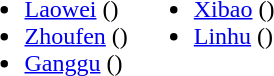<table>
<tr>
<td valign="top"><br><ul><li><a href='#'>Laowei</a> ()</li><li><a href='#'>Zhoufen</a> ()</li><li><a href='#'>Ganggu</a> ()</li></ul></td>
<td valign="top"><br><ul><li><a href='#'>Xibao</a> ()</li><li><a href='#'>Linhu</a> ()</li></ul></td>
</tr>
</table>
